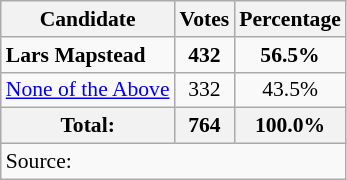<table class="wikitable sortable tpl-blanktable" style="font-size:90%;text-align:center;">
<tr>
<th>Candidate</th>
<th>Votes</th>
<th>Percentage</th>
</tr>
<tr>
<td style="text-align:left;"><strong>Lars Mapstead</strong></td>
<td><strong>432</strong></td>
<td><strong>56.5%</strong></td>
</tr>
<tr>
<td style="text-align:left;"><a href='#'>None of the Above</a></td>
<td>332</td>
<td>43.5%</td>
</tr>
<tr style="background:#eee;">
<th>Total:</th>
<th>764</th>
<th>100.0%</th>
</tr>
<tr>
<td colspan="3" style="text-align:left;">Source:</td>
</tr>
</table>
